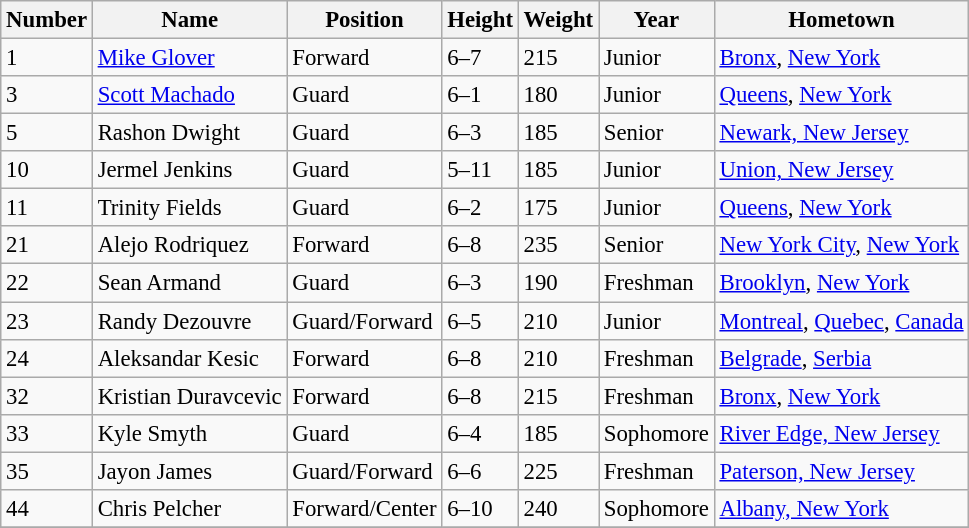<table class="wikitable" style="font-size: 95%;">
<tr>
<th>Number</th>
<th>Name</th>
<th>Position</th>
<th>Height</th>
<th>Weight</th>
<th>Year</th>
<th>Hometown</th>
</tr>
<tr>
<td>1</td>
<td><a href='#'>Mike Glover</a></td>
<td>Forward</td>
<td>6–7</td>
<td>215</td>
<td>Junior</td>
<td><a href='#'>Bronx</a>, <a href='#'>New York</a></td>
</tr>
<tr>
<td>3</td>
<td><a href='#'>Scott Machado</a></td>
<td>Guard</td>
<td>6–1</td>
<td>180</td>
<td>Junior</td>
<td><a href='#'>Queens</a>, <a href='#'>New York</a></td>
</tr>
<tr>
<td>5</td>
<td>Rashon Dwight</td>
<td>Guard</td>
<td>6–3</td>
<td>185</td>
<td>Senior</td>
<td><a href='#'>Newark, New Jersey</a></td>
</tr>
<tr>
<td>10</td>
<td>Jermel Jenkins</td>
<td>Guard</td>
<td>5–11</td>
<td>185</td>
<td>Junior</td>
<td><a href='#'>Union, New Jersey</a></td>
</tr>
<tr>
<td>11</td>
<td>Trinity Fields</td>
<td>Guard</td>
<td>6–2</td>
<td>175</td>
<td>Junior</td>
<td><a href='#'>Queens</a>, <a href='#'>New York</a></td>
</tr>
<tr>
<td>21</td>
<td>Alejo Rodriquez</td>
<td>Forward</td>
<td>6–8</td>
<td>235</td>
<td>Senior</td>
<td><a href='#'>New York City</a>, <a href='#'>New York</a></td>
</tr>
<tr>
<td>22</td>
<td>Sean Armand</td>
<td>Guard</td>
<td>6–3</td>
<td>190</td>
<td>Freshman</td>
<td><a href='#'>Brooklyn</a>, <a href='#'>New York</a></td>
</tr>
<tr>
<td>23</td>
<td>Randy Dezouvre</td>
<td>Guard/Forward</td>
<td>6–5</td>
<td>210</td>
<td>Junior</td>
<td><a href='#'>Montreal</a>, <a href='#'>Quebec</a>, <a href='#'>Canada</a></td>
</tr>
<tr>
<td>24</td>
<td>Aleksandar Kesic</td>
<td>Forward</td>
<td>6–8</td>
<td>210</td>
<td>Freshman</td>
<td><a href='#'>Belgrade</a>, <a href='#'>Serbia</a></td>
</tr>
<tr>
<td>32</td>
<td>Kristian Duravcevic</td>
<td>Forward</td>
<td>6–8</td>
<td>215</td>
<td>Freshman</td>
<td><a href='#'>Bronx</a>, <a href='#'>New York</a></td>
</tr>
<tr>
<td>33</td>
<td>Kyle Smyth</td>
<td>Guard</td>
<td>6–4</td>
<td>185</td>
<td>Sophomore</td>
<td><a href='#'>River Edge, New Jersey</a></td>
</tr>
<tr>
<td>35</td>
<td>Jayon James</td>
<td>Guard/Forward</td>
<td>6–6</td>
<td>225</td>
<td>Freshman</td>
<td><a href='#'>Paterson, New Jersey</a></td>
</tr>
<tr>
<td>44</td>
<td>Chris Pelcher</td>
<td>Forward/Center</td>
<td>6–10</td>
<td>240</td>
<td>Sophomore</td>
<td><a href='#'>Albany, New York</a></td>
</tr>
<tr>
</tr>
</table>
